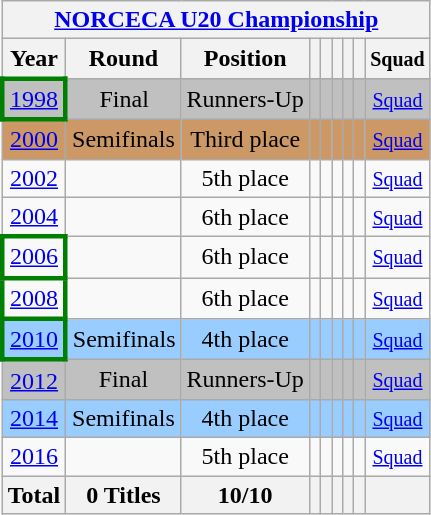<table class="wikitable" style="text-align: center;">
<tr>
<th colspan=9><a href='#'>NORCECA U20 Championship</a></th>
</tr>
<tr>
<th>Year</th>
<th>Round</th>
<th>Position</th>
<th></th>
<th></th>
<th></th>
<th></th>
<th></th>
<th><small>Squad</small></th>
</tr>
<tr bgcolor=silver>
<td style="border:3px solid green"> <a href='#'>1998</a></td>
<td>Final</td>
<td>Runners-Up</td>
<td></td>
<td></td>
<td></td>
<td></td>
<td></td>
<td><small><a href='#'>Squad</a></small></td>
</tr>
<tr bgcolor=cc9966>
<td> <a href='#'>2000</a></td>
<td>Semifinals</td>
<td>Third place</td>
<td></td>
<td></td>
<td></td>
<td></td>
<td></td>
<td><small><a href='#'>Squad</a></small></td>
</tr>
<tr>
<td> <a href='#'>2002</a></td>
<td></td>
<td>5th place</td>
<td></td>
<td></td>
<td></td>
<td></td>
<td></td>
<td><small><a href='#'>Squad</a></small></td>
</tr>
<tr>
<td> <a href='#'>2004</a></td>
<td></td>
<td>6th place</td>
<td></td>
<td></td>
<td></td>
<td></td>
<td></td>
<td><small><a href='#'>Squad</a></small></td>
</tr>
<tr>
<td style="border:3px solid green"> <a href='#'>2006</a></td>
<td></td>
<td>6th place</td>
<td></td>
<td></td>
<td></td>
<td></td>
<td></td>
<td><small><a href='#'>Squad</a></small></td>
</tr>
<tr>
<td style="border:3px solid green"> <a href='#'>2008</a></td>
<td></td>
<td>6th place</td>
<td></td>
<td></td>
<td></td>
<td></td>
<td></td>
<td><small><a href='#'>Squad</a></small></td>
</tr>
<tr bgcolor=9acdff>
<td style="border:3px solid green"> <a href='#'>2010</a></td>
<td>Semifinals</td>
<td>4th place</td>
<td></td>
<td></td>
<td></td>
<td></td>
<td></td>
<td><small><a href='#'>Squad</a></small></td>
</tr>
<tr bgcolor=silver>
<td> <a href='#'>2012</a></td>
<td>Final</td>
<td>Runners-Up</td>
<td></td>
<td></td>
<td></td>
<td></td>
<td></td>
<td><small><a href='#'>Squad</a></small></td>
</tr>
<tr bgcolor=9acdff>
<td> <a href='#'>2014</a></td>
<td>Semifinals</td>
<td>4th place</td>
<td></td>
<td></td>
<td></td>
<td></td>
<td></td>
<td><small><a href='#'>Squad</a></small></td>
</tr>
<tr>
<td> <a href='#'>2016</a></td>
<td></td>
<td>5th place</td>
<td></td>
<td></td>
<td></td>
<td></td>
<td></td>
<td><small> <a href='#'>Squad</a></small></td>
</tr>
<tr>
<th>Total</th>
<th>0 Titles</th>
<th>10/10</th>
<th></th>
<th></th>
<th></th>
<th></th>
<th></th>
<th></th>
</tr>
</table>
